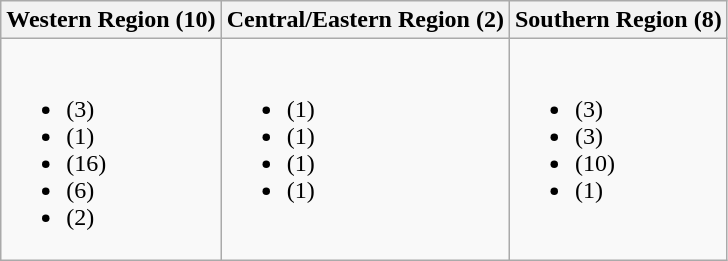<table class="wikitable">
<tr>
<th>Western Region (10)</th>
<th>Central/Eastern Region (2)</th>
<th>Southern Region (8)</th>
</tr>
<tr>
<td valign="top"><br><ul><li> (3)</li><li> (1)</li><li> (16)</li><li> (6)</li><li> (2)</li></ul></td>
<td valign="top"><br><ul><li> (1)</li><li> (1)</li><li> (1)</li><li> (1)</li></ul></td>
<td valign="top"><br><ul><li> (3)</li><li> (3)</li><li> (10)</li><li> (1)</li></ul></td>
</tr>
</table>
